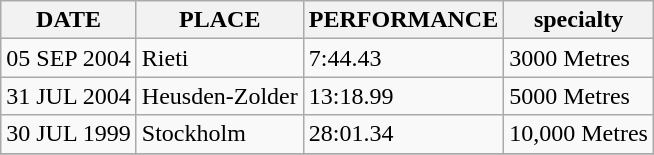<table class="wikitable">
<tr>
<th>DATE</th>
<th>PLACE</th>
<th>PERFORMANCE</th>
<th>specialty</th>
</tr>
<tr>
<td>05 SEP 2004</td>
<td>Rieti</td>
<td>7:44.43</td>
<td>3000 Metres</td>
</tr>
<tr>
<td>31 JUL 2004</td>
<td>Heusden-Zolder</td>
<td>13:18.99</td>
<td>5000 Metres</td>
</tr>
<tr>
<td>30 JUL 1999</td>
<td>Stockholm</td>
<td>28:01.34</td>
<td>10,000 Metres</td>
</tr>
<tr>
</tr>
</table>
